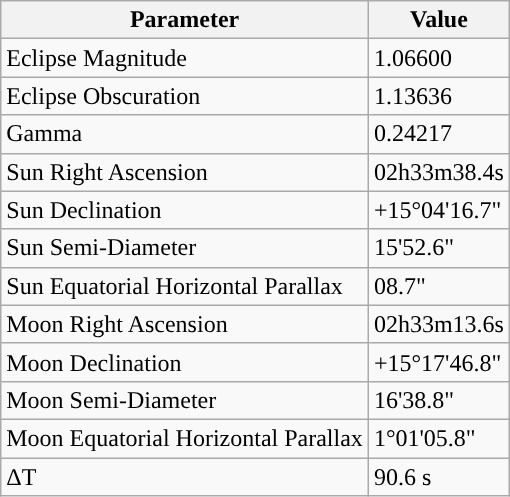<table class="wikitable">
<tr>
<th>Parameter</th>
<th>Value</th>
</tr>
<tr>
<td>Eclipse Magnitude</td>
<td>1.06600</td>
</tr>
<tr>
<td>Eclipse Obscuration</td>
<td>1.13636</td>
</tr>
<tr>
<td>Gamma</td>
<td>0.24217</td>
</tr>
<tr>
<td>Sun Right Ascension</td>
<td>02h33m38.4s</td>
</tr>
<tr>
<td>Sun Declination</td>
<td>+15°04'16.7"</td>
</tr>
<tr>
<td>Sun Semi-Diameter</td>
<td>15'52.6"</td>
</tr>
<tr>
<td>Sun Equatorial Horizontal Parallax</td>
<td>08.7"</td>
</tr>
<tr>
<td>Moon Right Ascension</td>
<td>02h33m13.6s</td>
</tr>
<tr>
<td>Moon Declination</td>
<td>+15°17'46.8"</td>
</tr>
<tr>
<td>Moon Semi-Diameter</td>
<td>16'38.8"</td>
</tr>
<tr>
<td>Moon Equatorial Horizontal Parallax</td>
<td>1°01'05.8"</td>
</tr>
<tr>
<td>ΔT</td>
<td>90.6 s</td>
</tr>
</table>
